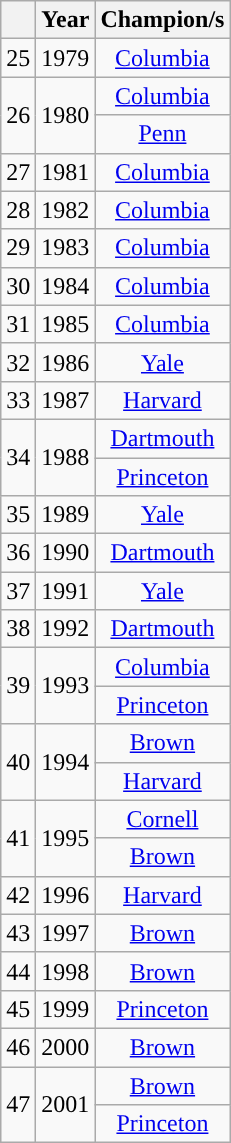<table class="wikitable sortable" style="text-align:center">
<tr>
<th></th>
<th>Year</th>
<th>Champion/s</th>
</tr>
<tr>
<td>25</td>
<td>1979</td>
<td><a href='#'>Columbia</a> </td>
</tr>
<tr>
<td rowspan=2>26</td>
<td rowspan=2>1980</td>
<td><a href='#'>Columbia</a>  </td>
</tr>
<tr>
<td><a href='#'>Penn</a>  </td>
</tr>
<tr>
<td>27</td>
<td>1981</td>
<td><a href='#'>Columbia</a> </td>
</tr>
<tr>
<td>28</td>
<td>1982</td>
<td><a href='#'>Columbia</a> </td>
</tr>
<tr>
<td>29</td>
<td>1983</td>
<td><a href='#'>Columbia</a> </td>
</tr>
<tr>
<td>30</td>
<td>1984</td>
<td><a href='#'>Columbia</a> </td>
</tr>
<tr>
<td>31</td>
<td>1985</td>
<td><a href='#'>Columbia</a> </td>
</tr>
<tr>
<td>32</td>
<td>1986</td>
<td><a href='#'>Yale</a> </td>
</tr>
<tr>
<td>33</td>
<td>1987</td>
<td><a href='#'>Harvard</a> </td>
</tr>
<tr>
<td rowspan=2>34</td>
<td rowspan=2>1988</td>
<td><a href='#'>Dartmouth</a>  </td>
</tr>
<tr>
<td><a href='#'>Princeton</a>  </td>
</tr>
<tr>
<td>35</td>
<td>1989</td>
<td><a href='#'>Yale</a> </td>
</tr>
<tr>
<td>36</td>
<td>1990</td>
<td><a href='#'>Dartmouth</a> </td>
</tr>
<tr>
<td>37</td>
<td>1991</td>
<td><a href='#'>Yale</a> </td>
</tr>
<tr>
<td>38</td>
<td>1992</td>
<td><a href='#'>Dartmouth</a> </td>
</tr>
<tr>
<td rowspan=2>39</td>
<td rowspan=2>1993</td>
<td><a href='#'>Columbia</a>  </td>
</tr>
<tr>
<td><a href='#'>Princeton</a>  </td>
</tr>
<tr>
<td rowspan=2>40</td>
<td rowspan=2>1994</td>
<td><a href='#'>Brown</a> </td>
</tr>
<tr>
<td><a href='#'>Harvard</a> </td>
</tr>
<tr>
<td rowspan=2>41</td>
<td rowspan=2>1995</td>
<td><a href='#'>Cornell</a>  </td>
</tr>
<tr>
<td><a href='#'>Brown</a>  </td>
</tr>
<tr>
<td>42</td>
<td>1996</td>
<td><a href='#'>Harvard</a> </td>
</tr>
<tr>
<td>43</td>
<td>1997</td>
<td><a href='#'>Brown</a> </td>
</tr>
<tr>
<td>44</td>
<td>1998</td>
<td><a href='#'>Brown</a> </td>
</tr>
<tr>
<td>45</td>
<td>1999</td>
<td><a href='#'>Princeton</a> </td>
</tr>
<tr>
<td>46</td>
<td>2000</td>
<td><a href='#'>Brown</a> </td>
</tr>
<tr>
<td rowspan=2>47</td>
<td rowspan=2>2001</td>
<td><a href='#'>Brown</a>  </td>
</tr>
<tr>
<td><a href='#'>Princeton</a>  </td>
</tr>
</table>
